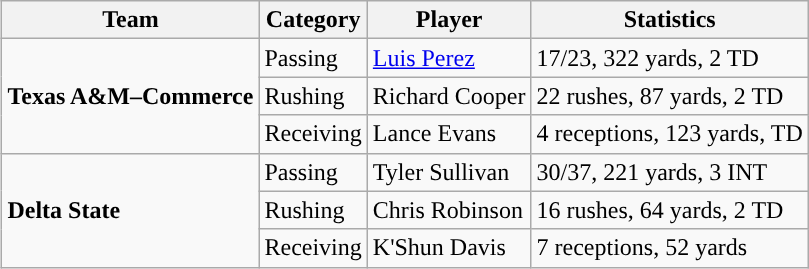<table class="wikitable" style="float: right;">
<tr>
<th>Team</th>
<th>Category</th>
<th>Player</th>
<th>Statistics</th>
</tr>
<tr>
<td rowspan=3><strong>Texas A&M–Commerce</strong></td>
<td>Passing</td>
<td><a href='#'>Luis Perez</a></td>
<td>17/23, 322 yards, 2 TD</td>
</tr>
<tr>
<td>Rushing</td>
<td>Richard Cooper</td>
<td>22 rushes, 87 yards, 2 TD</td>
</tr>
<tr>
<td>Receiving</td>
<td>Lance Evans</td>
<td>4 receptions, 123 yards, TD</td>
</tr>
<tr>
<td rowspan=3><strong>Delta State</strong></td>
<td>Passing</td>
<td>Tyler Sullivan</td>
<td>30/37, 221 yards, 3 INT</td>
</tr>
<tr>
<td>Rushing</td>
<td>Chris Robinson</td>
<td>16 rushes, 64 yards, 2 TD</td>
</tr>
<tr>
<td>Receiving</td>
<td>K'Shun Davis</td>
<td>7 receptions, 52 yards</td>
</tr>
</table>
